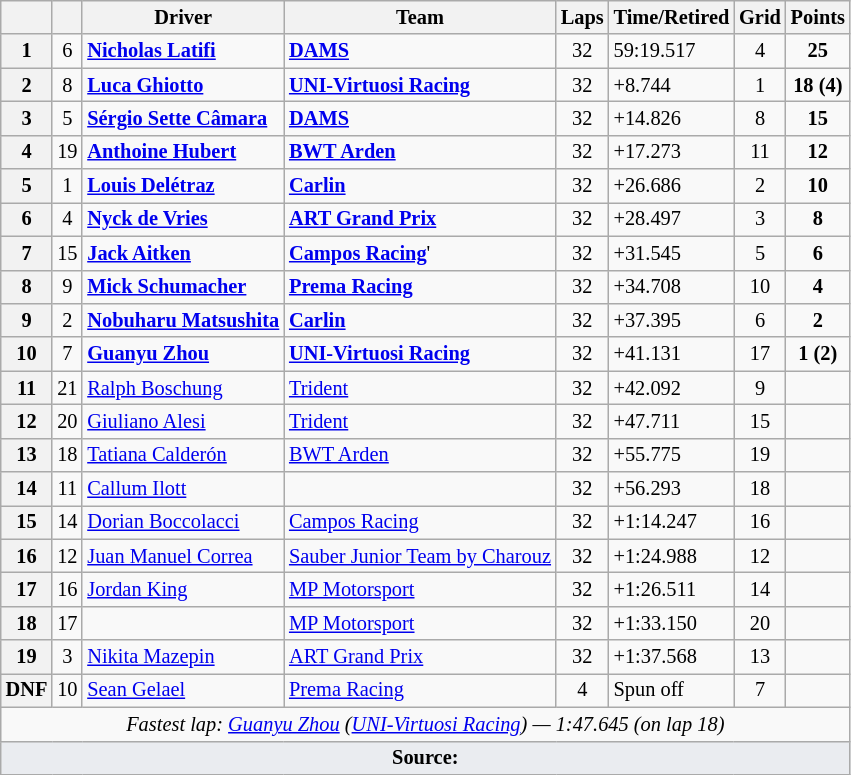<table class="wikitable" style="font-size: 85%;">
<tr>
<th></th>
<th></th>
<th>Driver</th>
<th>Team</th>
<th>Laps</th>
<th>Time/Retired</th>
<th>Grid</th>
<th>Points</th>
</tr>
<tr>
<th>1</th>
<td align="center">6</td>
<td> <strong><a href='#'>Nicholas Latifi</a></strong></td>
<td><strong><a href='#'>DAMS</a></strong></td>
<td align="center">32</td>
<td>59:19.517</td>
<td align="center">4</td>
<td align="center"><strong>25</strong></td>
</tr>
<tr>
<th>2</th>
<td align="center">8</td>
<td> <strong><a href='#'>Luca Ghiotto</a></strong></td>
<td><strong><a href='#'>UNI-Virtuosi Racing</a></strong></td>
<td align="center">32</td>
<td>+8.744</td>
<td align="center">1</td>
<td align="center"><strong>18 (4)</strong></td>
</tr>
<tr>
<th>3</th>
<td align="center">5</td>
<td> <strong><a href='#'>Sérgio Sette Câmara</a></strong></td>
<td><strong><a href='#'>DAMS</a></strong></td>
<td align="center">32</td>
<td>+14.826</td>
<td align="center">8</td>
<td align="center"><strong>15</strong></td>
</tr>
<tr>
<th>4</th>
<td align="center">19</td>
<td> <strong><a href='#'>Anthoine Hubert</a></strong></td>
<td><strong><a href='#'>BWT Arden</a></strong></td>
<td align="center">32</td>
<td>+17.273</td>
<td align="center">11</td>
<td align="center"><strong>12</strong></td>
</tr>
<tr>
<th>5</th>
<td align="center">1</td>
<td> <strong><a href='#'>Louis Delétraz</a></strong></td>
<td><strong><a href='#'>Carlin</a></strong></td>
<td align="center">32</td>
<td>+26.686</td>
<td align="center">2</td>
<td align="center"><strong>10</strong></td>
</tr>
<tr>
<th>6</th>
<td align="center">4</td>
<td> <strong><a href='#'>Nyck de Vries</a></strong></td>
<td><strong><a href='#'>ART Grand Prix</a></strong></td>
<td align="center">32</td>
<td>+28.497</td>
<td align="center">3</td>
<td align="center"><strong>8</strong></td>
</tr>
<tr>
<th>7</th>
<td align="center">15</td>
<td> <strong><a href='#'>Jack Aitken</a></strong></td>
<td><strong><a href='#'>Campos Racing</a></strong>'</td>
<td align="center">32</td>
<td>+31.545</td>
<td align="center">5</td>
<td align="center"><strong>6</strong></td>
</tr>
<tr>
<th>8</th>
<td align="center">9</td>
<td> <strong><a href='#'>Mick Schumacher</a></strong></td>
<td><strong><a href='#'>Prema Racing</a></strong></td>
<td align="center">32</td>
<td>+34.708</td>
<td align="center">10</td>
<td align="center"><strong>4</strong></td>
</tr>
<tr>
<th>9</th>
<td align="center">2</td>
<td> <strong><a href='#'>Nobuharu Matsushita</a></strong></td>
<td><strong><a href='#'>Carlin</a></strong></td>
<td align="center">32</td>
<td>+37.395</td>
<td align="center">6</td>
<td align="center"><strong>2</strong></td>
</tr>
<tr>
<th>10</th>
<td align="center">7</td>
<td> <strong><a href='#'>Guanyu Zhou</a></strong></td>
<td><strong><a href='#'>UNI-Virtuosi Racing</a></strong></td>
<td align="center">32</td>
<td>+41.131</td>
<td align="center">17</td>
<td align="center"><strong>1 (2)</strong></td>
</tr>
<tr>
<th>11</th>
<td align="center">21</td>
<td> <a href='#'>Ralph Boschung</a></td>
<td><a href='#'>Trident</a></td>
<td align="center">32</td>
<td>+42.092</td>
<td align="center">9</td>
<td align="center"></td>
</tr>
<tr>
<th>12</th>
<td align="center">20</td>
<td> <a href='#'>Giuliano Alesi</a></td>
<td><a href='#'>Trident</a></td>
<td align="center">32</td>
<td>+47.711</td>
<td align="center">15</td>
<td align="center"></td>
</tr>
<tr>
<th>13</th>
<td align="center">18</td>
<td> <a href='#'>Tatiana Calderón</a></td>
<td><a href='#'>BWT Arden</a></td>
<td align="center">32</td>
<td>+55.775</td>
<td align="center">19</td>
<td align="center"></td>
</tr>
<tr>
<th>14</th>
<td align="center">11</td>
<td> <a href='#'>Callum Ilott</a></td>
<td></td>
<td align="center">32</td>
<td>+56.293</td>
<td align="center">18</td>
<td align="center"></td>
</tr>
<tr>
<th>15</th>
<td align="center">14</td>
<td> <a href='#'>Dorian Boccolacci</a></td>
<td><a href='#'>Campos Racing</a></td>
<td align="center">32</td>
<td>+1:14.247</td>
<td align="center">16</td>
<td align="center"></td>
</tr>
<tr>
<th>16</th>
<td align="center">12</td>
<td> <a href='#'>Juan Manuel Correa</a></td>
<td><a href='#'>Sauber Junior Team by Charouz</a></td>
<td align="center">32</td>
<td>+1:24.988</td>
<td align="center">12</td>
<td align="center"></td>
</tr>
<tr>
<th>17</th>
<td align="center">16</td>
<td> <a href='#'>Jordan King</a></td>
<td><a href='#'>MP Motorsport</a></td>
<td align="center">32</td>
<td>+1:26.511</td>
<td align="center">14</td>
<td align="center"></td>
</tr>
<tr>
<th>18</th>
<td align="center">17</td>
<td></td>
<td><a href='#'>MP Motorsport</a></td>
<td align="center">32</td>
<td>+1:33.150</td>
<td align="center">20</td>
<td align="center"></td>
</tr>
<tr>
<th>19</th>
<td align="center">3</td>
<td> <a href='#'>Nikita Mazepin</a></td>
<td><a href='#'>ART Grand Prix</a></td>
<td align="center">32</td>
<td>+1:37.568</td>
<td align="center">13</td>
<td align="center"></td>
</tr>
<tr>
<th>DNF</th>
<td align="center">10</td>
<td> <a href='#'>Sean Gelael</a></td>
<td><a href='#'>Prema Racing</a></td>
<td align="center">4</td>
<td>Spun off</td>
<td align="center">7</td>
<td align="center"></td>
</tr>
<tr>
<td colspan="8" align="center"><em>Fastest lap: <a href='#'>Guanyu Zhou</a> (<a href='#'>UNI-Virtuosi Racing</a>) — 1:47.645 (on lap 18)</em></td>
</tr>
<tr>
<td style="background:#eaecf0; text-align:center;" colspan="8"><strong>Source:</strong></td>
</tr>
</table>
